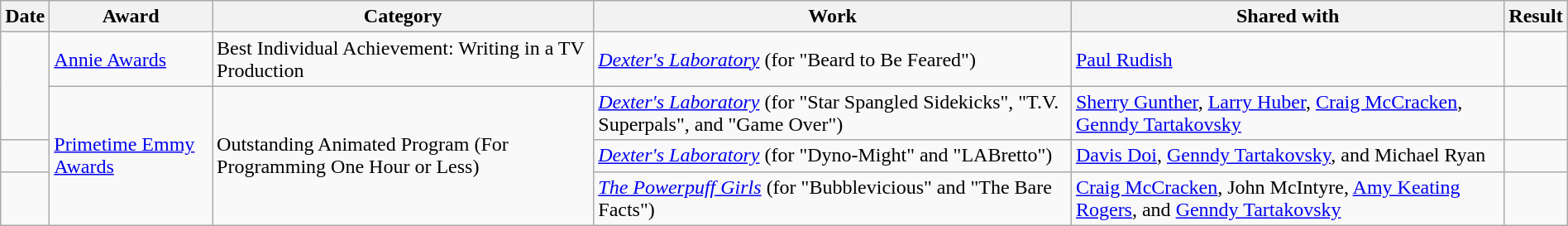<table class="wikitable sortable" style="margin-right: 0;">
<tr>
<th>Date</th>
<th>Award</th>
<th>Category</th>
<th>Work</th>
<th>Shared with</th>
<th>Result</th>
</tr>
<tr>
<td rowspan="2"></td>
<td><a href='#'>Annie Awards</a></td>
<td>Best Individual Achievement: Writing in a TV Production</td>
<td><em><a href='#'>Dexter's Laboratory</a></em> (for "Beard to Be Feared")</td>
<td><a href='#'>Paul Rudish</a></td>
<td></td>
</tr>
<tr>
<td rowspan="3"><a href='#'>Primetime Emmy Awards</a></td>
<td rowspan="3">Outstanding Animated Program (For Programming One Hour or Less)</td>
<td><em><a href='#'>Dexter's Laboratory</a></em> (for "Star Spangled Sidekicks", "T.V. Superpals", and "Game Over")</td>
<td><a href='#'>Sherry Gunther</a>, <a href='#'>Larry Huber</a>, <a href='#'>Craig McCracken</a>, <a href='#'>Genndy Tartakovsky</a></td>
<td></td>
</tr>
<tr>
<td></td>
<td><em><a href='#'>Dexter's Laboratory</a></em> (for "Dyno-Might" and "LABretto")</td>
<td><a href='#'>Davis Doi</a>, <a href='#'>Genndy Tartakovsky</a>, and Michael Ryan</td>
<td></td>
</tr>
<tr>
<td></td>
<td><em><a href='#'>The Powerpuff Girls</a></em> (for "Bubblevicious" and "The Bare Facts")</td>
<td><a href='#'>Craig McCracken</a>, John McIntyre, <a href='#'>Amy Keating Rogers</a>, and <a href='#'>Genndy Tartakovsky</a></td>
<td></td>
</tr>
</table>
